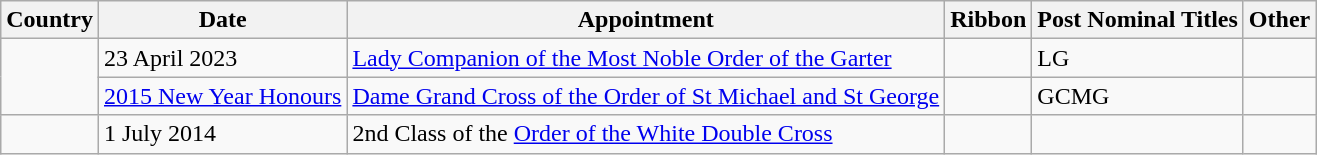<table class="wikitable sortable">
<tr>
<th>Country</th>
<th>Date</th>
<th>Appointment</th>
<th>Ribbon</th>
<th>Post Nominal Titles</th>
<th>Other</th>
</tr>
<tr>
<td rowspan="2"></td>
<td>23 April 2023</td>
<td><a href='#'>Lady Companion of the Most Noble Order of the Garter</a></td>
<td></td>
<td>LG</td>
<td></td>
</tr>
<tr>
<td><a href='#'>2015 New Year Honours</a></td>
<td><a href='#'>Dame Grand Cross of the Order of St Michael and St George</a></td>
<td></td>
<td>GCMG</td>
<td></td>
</tr>
<tr>
<td></td>
<td>1 July 2014</td>
<td>2nd Class of the <a href='#'>Order of the White Double Cross</a></td>
<td></td>
<td></td>
<td></td>
</tr>
</table>
